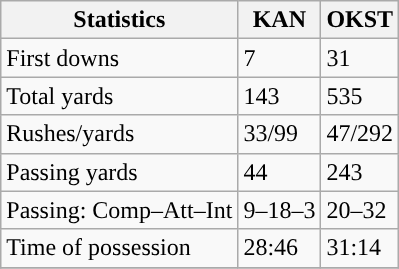<table class="wikitable" style="float: left;">
<tr>
<th>Statistics</th>
<th>KAN</th>
<th>OKST</th>
</tr>
<tr>
<td>First downs</td>
<td>7</td>
<td>31</td>
</tr>
<tr>
<td>Total yards</td>
<td>143</td>
<td>535</td>
</tr>
<tr>
<td>Rushes/yards</td>
<td>33/99</td>
<td>47/292</td>
</tr>
<tr>
<td>Passing yards</td>
<td>44</td>
<td>243</td>
</tr>
<tr>
<td>Passing: Comp–Att–Int</td>
<td>9–18–3</td>
<td>20–32</td>
</tr>
<tr>
<td>Time of possession</td>
<td>28:46</td>
<td>31:14</td>
</tr>
<tr>
</tr>
</table>
